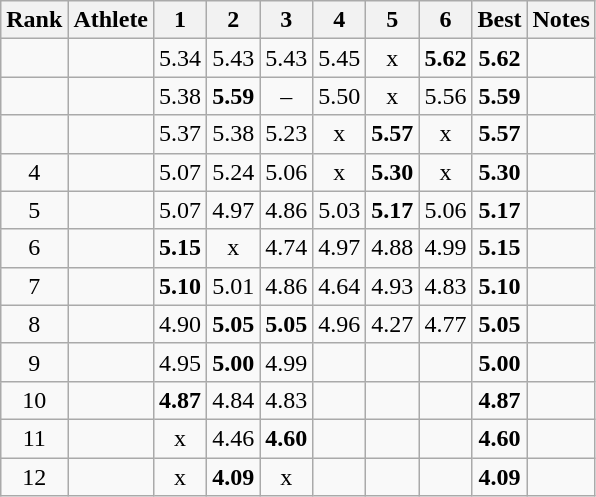<table class="wikitable sortable" style="text-align:center">
<tr>
<th>Rank</th>
<th>Athlete</th>
<th>1</th>
<th>2</th>
<th>3</th>
<th>4</th>
<th>5</th>
<th>6</th>
<th>Best</th>
<th>Notes</th>
</tr>
<tr>
<td></td>
<td style="text-align:left"></td>
<td>5.34</td>
<td>5.43</td>
<td>5.43</td>
<td>5.45</td>
<td>x</td>
<td><strong>5.62</strong></td>
<td><strong>5.62</strong></td>
<td></td>
</tr>
<tr>
<td></td>
<td style="text-align:left"></td>
<td>5.38</td>
<td><strong>5.59</strong></td>
<td>–</td>
<td>5.50</td>
<td>x</td>
<td>5.56</td>
<td><strong>5.59</strong></td>
<td></td>
</tr>
<tr>
<td></td>
<td style="text-align:left"></td>
<td>5.37</td>
<td>5.38</td>
<td>5.23</td>
<td>x</td>
<td><strong>5.57</strong></td>
<td>x</td>
<td><strong>5.57</strong></td>
<td></td>
</tr>
<tr>
<td>4</td>
<td style="text-align:left"></td>
<td>5.07</td>
<td>5.24</td>
<td>5.06</td>
<td>x</td>
<td><strong>5.30</strong></td>
<td>x</td>
<td><strong>5.30</strong></td>
<td></td>
</tr>
<tr>
<td>5</td>
<td style="text-align:left"></td>
<td>5.07</td>
<td>4.97</td>
<td>4.86</td>
<td>5.03</td>
<td><strong>5.17</strong></td>
<td>5.06</td>
<td><strong>5.17</strong></td>
<td></td>
</tr>
<tr>
<td>6</td>
<td style="text-align:left"></td>
<td><strong>5.15</strong></td>
<td>x</td>
<td>4.74</td>
<td>4.97</td>
<td>4.88</td>
<td>4.99</td>
<td><strong>5.15</strong></td>
<td></td>
</tr>
<tr>
<td>7</td>
<td style="text-align:left"></td>
<td><strong>5.10</strong></td>
<td>5.01</td>
<td>4.86</td>
<td>4.64</td>
<td>4.93</td>
<td>4.83</td>
<td><strong>5.10</strong></td>
<td></td>
</tr>
<tr>
<td>8</td>
<td style="text-align:left"></td>
<td>4.90</td>
<td><strong>5.05</strong></td>
<td><strong>5.05</strong></td>
<td>4.96</td>
<td>4.27</td>
<td>4.77</td>
<td><strong>5.05</strong></td>
<td></td>
</tr>
<tr>
<td>9</td>
<td style="text-align:left"></td>
<td>4.95</td>
<td><strong>5.00</strong></td>
<td>4.99</td>
<td></td>
<td></td>
<td></td>
<td><strong>5.00</strong></td>
<td></td>
</tr>
<tr>
<td>10</td>
<td style="text-align:left"></td>
<td><strong>4.87</strong></td>
<td>4.84</td>
<td>4.83</td>
<td></td>
<td></td>
<td></td>
<td><strong>4.87</strong></td>
<td></td>
</tr>
<tr>
<td>11</td>
<td style="text-align:left"></td>
<td>x</td>
<td>4.46</td>
<td><strong>4.60</strong></td>
<td></td>
<td></td>
<td></td>
<td><strong>4.60</strong></td>
<td></td>
</tr>
<tr>
<td>12</td>
<td style="text-align:left"></td>
<td>x</td>
<td><strong>4.09</strong></td>
<td>x</td>
<td></td>
<td></td>
<td></td>
<td><strong>4.09</strong></td>
<td></td>
</tr>
</table>
